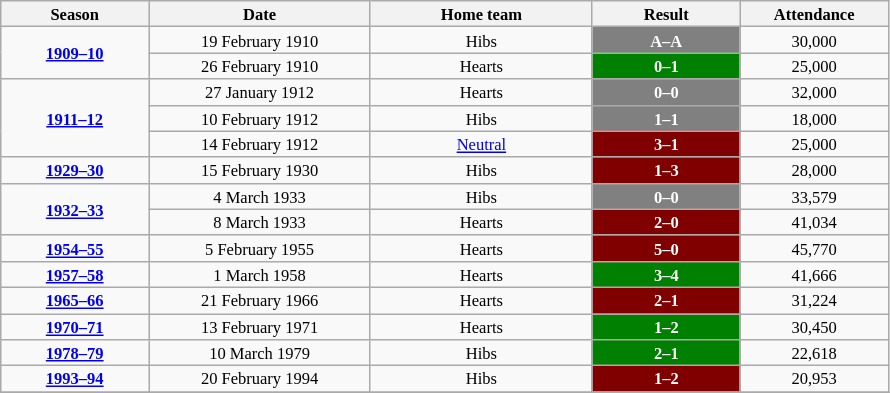<table class="wikitable" style="text-align: center; width=55%; font-size: 11px">
<tr>
<th style="width:10%;">Season</th>
<th style="width:15%;">Date</th>
<th style="width:15%;">Home team</th>
<th style="width:10%;">Result</th>
<th style="width:10%;">Attendance</th>
</tr>
<tr>
<td rowspan=2><strong><a href='#'>1909–10</a></strong></td>
<td>19 February 1910</td>
<td>Hibs</td>
<td style="background:grey;color:white;"><strong>A–A</strong></td>
<td>30,000</td>
</tr>
<tr>
<td>26 February 1910</td>
<td>Hearts</td>
<td style="background:green;color:white;"><strong>0–1</strong></td>
<td>25,000</td>
</tr>
<tr>
<td rowspan=3><strong><a href='#'>1911–12</a></strong></td>
<td>27 January 1912</td>
<td>Hearts</td>
<td style="background:grey;color:white;"><strong>0–0</strong></td>
<td>32,000</td>
</tr>
<tr>
<td>10 February 1912</td>
<td>Hibs</td>
<td style="background:grey;color:white;"><strong>1–1</strong></td>
<td>18,000</td>
</tr>
<tr>
<td>14 February 1912</td>
<td><a href='#'>Neutral</a></td>
<td style="background:maroon;color:white;"><strong>3–1</strong></td>
<td>25,000</td>
</tr>
<tr>
<td><strong><a href='#'>1929–30</a></strong></td>
<td>15 February 1930</td>
<td>Hibs</td>
<td style="background:maroon;color:white;"><strong>1–3</strong></td>
<td>28,000</td>
</tr>
<tr>
<td rowspan=2><strong><a href='#'>1932–33</a></strong></td>
<td>4 March 1933</td>
<td>Hibs</td>
<td style="background:grey;color:white;"><strong>0–0</strong></td>
<td>33,579</td>
</tr>
<tr>
<td>8 March 1933</td>
<td>Hearts</td>
<td style="background:maroon;color:white;"><strong>2–0</strong></td>
<td>41,034</td>
</tr>
<tr>
<td><strong><a href='#'>1954–55</a></strong></td>
<td>5 February 1955</td>
<td>Hearts</td>
<td style="background:maroon;color:white;"><strong>5–0</strong></td>
<td>45,770</td>
</tr>
<tr>
<td><strong><a href='#'>1957–58</a></strong></td>
<td>1 March 1958</td>
<td>Hearts</td>
<td style="background:green;color:white;"><strong>3–4</strong></td>
<td>41,666</td>
</tr>
<tr>
<td><strong><a href='#'>1965–66</a></strong></td>
<td>21 February 1966</td>
<td>Hearts</td>
<td style="background:maroon;color:white;"><strong>2–1</strong></td>
<td>31,224</td>
</tr>
<tr>
<td><strong><a href='#'>1970–71</a></strong></td>
<td>13 February 1971</td>
<td>Hearts</td>
<td style="background:green;color:white;"><strong>1–2</strong></td>
<td>30,450</td>
</tr>
<tr>
<td><strong><a href='#'>1978–79</a></strong></td>
<td>10 March 1979</td>
<td>Hibs</td>
<td style="background:green;color:white;"><strong>2–1</strong></td>
<td>22,618</td>
</tr>
<tr>
<td><strong><a href='#'>1993–94</a></strong></td>
<td>20 February 1994</td>
<td>Hibs</td>
<td style="background:maroon;color:white;"><strong>1–2</strong></td>
<td>20,953</td>
</tr>
<tr>
</tr>
</table>
